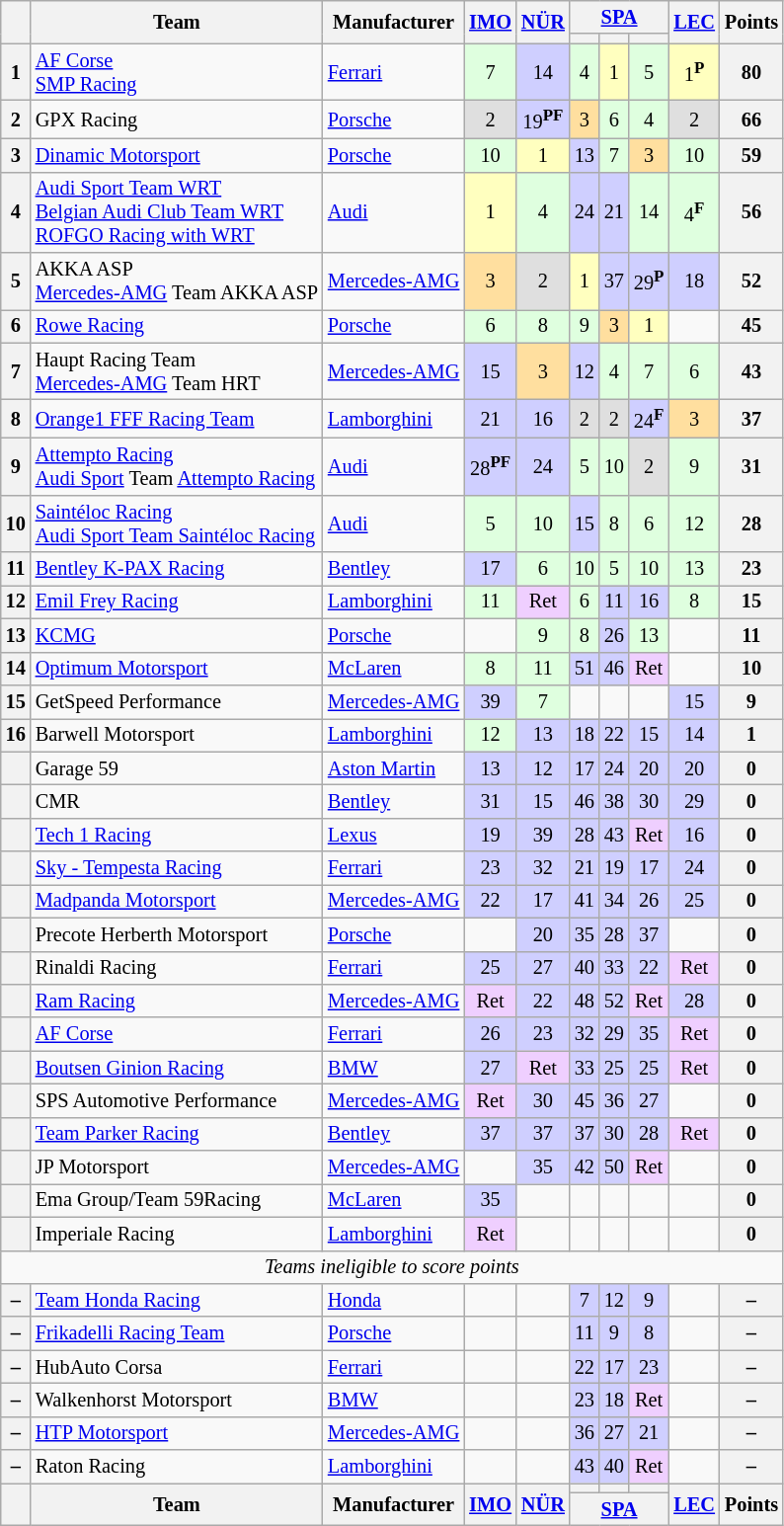<table class="wikitable" style="font-size:85%; text-align:center;">
<tr>
<th rowspan=2></th>
<th rowspan=2>Team</th>
<th rowspan=2>Manufacturer</th>
<th rowspan=2><a href='#'>IMO</a><br></th>
<th rowspan=2><a href='#'>NÜR</a><br></th>
<th colspan=3><a href='#'>SPA</a><br></th>
<th rowspan=2><a href='#'>LEC</a><br></th>
<th rowspan=2>Points</th>
</tr>
<tr>
<th></th>
<th></th>
<th></th>
</tr>
<tr>
<th>1</th>
<td align=left> <a href='#'>AF Corse</a> <small></small><br> <a href='#'>SMP Racing</a></td>
<td align=left><a href='#'>Ferrari</a></td>
<td style="background:#dfffdf;">7</td>
<td style="background:#cfcfff;">14</td>
<td style="background:#dfffdf;">4</td>
<td style="background:#ffffbf;">1</td>
<td style="background:#dfffdf;">5</td>
<td style="background:#ffffbf;">1<sup><strong>P</strong></sup></td>
<th>80</th>
</tr>
<tr>
<th>2</th>
<td align=left> GPX Racing</td>
<td align=left><a href='#'>Porsche</a></td>
<td style="background:#dfdfdf;">2</td>
<td style="background:#cfcfff;">19<sup><strong>PF</strong></sup></td>
<td style="background:#ffdf9f;">3</td>
<td style="background:#dfffdf;">6</td>
<td style="background:#dfffdf;">4</td>
<td style="background:#dfdfdf;">2</td>
<th>66</th>
</tr>
<tr>
<th>3</th>
<td align=left> <a href='#'>Dinamic Motorsport</a></td>
<td align=left><a href='#'>Porsche</a></td>
<td style="background:#dfffdf;">10</td>
<td style="background:#ffffbf;">1</td>
<td style="background:#cfcfff;">13</td>
<td style="background:#dfffdf;">7</td>
<td style="background:#ffdf9f;">3</td>
<td style="background:#dfffdf;">10</td>
<th>59</th>
</tr>
<tr>
<th>4</th>
<td align=left> <a href='#'>Audi Sport Team WRT</a><br> <a href='#'>Belgian Audi Club Team WRT</a><br> <a href='#'>ROFGO Racing with WRT</a></td>
<td align=left><a href='#'>Audi</a></td>
<td style="background:#ffffbf;">1</td>
<td style="background:#dfffdf;">4</td>
<td style="background:#cfcfff;">24</td>
<td style="background:#cfcfff;">21</td>
<td style="background:#dfffdf;">14</td>
<td style="background:#dfffdf;">4<sup><strong>F</strong></sup></td>
<th>56</th>
</tr>
<tr>
<th>5</th>
<td align=left> AKKA ASP<br> <a href='#'>Mercedes-AMG</a> Team AKKA ASP</td>
<td align=left><a href='#'>Mercedes-AMG</a></td>
<td style="background:#ffdf9f;">3</td>
<td style="background:#dfdfdf;">2</td>
<td style="background:#ffffbf;">1</td>
<td style="background:#cfcfff;">37</td>
<td style="background:#cfcfff;">29<sup><strong>P</strong></sup></td>
<td style="background:#cfcfff;">18</td>
<th>52</th>
</tr>
<tr>
<th>6</th>
<td align=left> <a href='#'>Rowe Racing</a></td>
<td align=left><a href='#'>Porsche</a></td>
<td style="background:#dfffdf;">6</td>
<td style="background:#dfffdf;">8</td>
<td style="background:#dfffdf;">9</td>
<td style="background:#ffdf9f;">3</td>
<td style="background:#ffffbf;">1</td>
<td></td>
<th>45</th>
</tr>
<tr>
<th>7</th>
<td align=left> Haupt Racing Team<br> <a href='#'>Mercedes-AMG</a> Team HRT</td>
<td align=left><a href='#'>Mercedes-AMG</a></td>
<td style="background:#cfcfff;">15</td>
<td style="background:#ffdf9f;">3</td>
<td style="background:#cfcfff;">12</td>
<td style="background:#dfffdf;">4</td>
<td style="background:#dfffdf;">7</td>
<td style="background:#dfffdf;">6</td>
<th>43</th>
</tr>
<tr>
<th>8</th>
<td align=left> <a href='#'>Orange1 FFF Racing Team</a></td>
<td align=left><a href='#'>Lamborghini</a></td>
<td style="background:#cfcfff;">21</td>
<td style="background:#cfcfff;">16</td>
<td style="background:#dfdfdf;">2</td>
<td style="background:#dfdfdf;">2</td>
<td style="background:#cfcfff;">24<sup><strong>F</strong></sup></td>
<td style="background:#ffdf9f;">3</td>
<th>37</th>
</tr>
<tr>
<th>9</th>
<td align=left> <a href='#'>Attempto Racing</a><br> <a href='#'>Audi Sport</a> Team <a href='#'>Attempto Racing</a></td>
<td align=left><a href='#'>Audi</a></td>
<td style="background:#cfcfff;">28<sup><strong>PF</strong></sup></td>
<td style="background:#cfcfff;">24</td>
<td style="background:#dfffdf;">5</td>
<td style="background:#dfffdf;">10</td>
<td style="background:#dfdfdf;">2</td>
<td style="background:#dfffdf;">9</td>
<th>31</th>
</tr>
<tr>
<th>10</th>
<td align=left> <a href='#'>Saintéloc Racing</a><br> <a href='#'>Audi Sport Team Saintéloc Racing</a></td>
<td align=left><a href='#'>Audi</a></td>
<td style="background:#dfffdf;">5</td>
<td style="background:#dfffdf;">10</td>
<td style="background:#cfcfff;">15</td>
<td style="background:#dfffdf;">8</td>
<td style="background:#dfffdf;">6</td>
<td style="background:#dfffdf;">12</td>
<th>28</th>
</tr>
<tr>
<th>11</th>
<td align=left> <a href='#'>Bentley K-PAX Racing</a></td>
<td align=left><a href='#'>Bentley</a></td>
<td style="background:#cfcfff;">17</td>
<td style="background:#dfffdf;">6</td>
<td style="background:#dfffdf;">10</td>
<td style="background:#dfffdf;">5</td>
<td style="background:#dfffdf;">10</td>
<td style="background:#dfffdf;">13</td>
<th>23</th>
</tr>
<tr>
<th>12</th>
<td align=left> <a href='#'>Emil Frey Racing</a></td>
<td align=left><a href='#'>Lamborghini</a></td>
<td style="background:#dfffdf;">11</td>
<td style="background:#efcfff;">Ret</td>
<td style="background:#dfffdf;">6</td>
<td style="background:#cfcfff;">11</td>
<td style="background:#cfcfff;">16</td>
<td style="background:#dfffdf;">8</td>
<th>15</th>
</tr>
<tr>
<th>13</th>
<td align=left> <a href='#'>KCMG</a></td>
<td align=left><a href='#'>Porsche</a></td>
<td></td>
<td style="background:#dfffdf;">9</td>
<td style="background:#dfffdf;">8</td>
<td style="background:#cfcfff;">26</td>
<td style="background:#dfffdf;">13</td>
<td></td>
<th>11</th>
</tr>
<tr>
<th>14</th>
<td align=left> <a href='#'>Optimum Motorsport</a></td>
<td align=left><a href='#'>McLaren</a></td>
<td style="background:#dfffdf;">8</td>
<td style="background:#dfffdf;">11</td>
<td style="background:#cfcfff;">51</td>
<td style="background:#cfcfff;">46</td>
<td style="background:#efcfff;">Ret</td>
<td></td>
<th>10</th>
</tr>
<tr>
<th>15</th>
<td align=left> GetSpeed Performance</td>
<td align=left><a href='#'>Mercedes-AMG</a></td>
<td style="background:#cfcfff;">39</td>
<td style="background:#dfffdf;">7</td>
<td></td>
<td></td>
<td></td>
<td style="background:#cfcfff;">15</td>
<th>9</th>
</tr>
<tr>
<th>16</th>
<td align=left> Barwell Motorsport</td>
<td align=left><a href='#'>Lamborghini</a></td>
<td style="background:#dfffdf;">12</td>
<td style="background:#cfcfff;">13</td>
<td style="background:#cfcfff;">18</td>
<td style="background:#cfcfff;">22</td>
<td style="background:#cfcfff;">15</td>
<td style="background:#cfcfff;">14</td>
<th>1</th>
</tr>
<tr>
<th></th>
<td align=left> Garage 59</td>
<td align=left><a href='#'>Aston Martin</a></td>
<td style="background:#cfcfff;">13</td>
<td style="background:#cfcfff;">12</td>
<td style="background:#cfcfff;">17</td>
<td style="background:#cfcfff;">24</td>
<td style="background:#cfcfff;">20</td>
<td style="background:#cfcfff;">20</td>
<th>0</th>
</tr>
<tr>
<th></th>
<td align=left> CMR</td>
<td align=left><a href='#'>Bentley</a></td>
<td style="background:#cfcfff;">31</td>
<td style="background:#cfcfff;">15</td>
<td style="background:#cfcfff;">46</td>
<td style="background:#cfcfff;">38</td>
<td style="background:#cfcfff;">30</td>
<td style="background:#cfcfff;">29</td>
<th>0</th>
</tr>
<tr>
<th></th>
<td align=left> <a href='#'>Tech 1 Racing</a></td>
<td align=left><a href='#'>Lexus</a></td>
<td style="background:#cfcfff;">19</td>
<td style="background:#cfcfff;">39</td>
<td style="background:#cfcfff;">28</td>
<td style="background:#cfcfff;">43</td>
<td style="background:#efcfff;">Ret</td>
<td style="background:#cfcfff;">16</td>
<th>0</th>
</tr>
<tr>
<th></th>
<td align=left> <a href='#'>Sky - Tempesta Racing</a></td>
<td align=left><a href='#'>Ferrari</a></td>
<td style="background:#cfcfff;">23</td>
<td style="background:#cfcfff;">32</td>
<td style="background:#cfcfff;">21</td>
<td style="background:#cfcfff;">19</td>
<td style="background:#cfcfff;">17</td>
<td style="background:#cfcfff;">24</td>
<th>0</th>
</tr>
<tr>
<th></th>
<td align=left> <a href='#'>Madpanda Motorsport</a></td>
<td align=left><a href='#'>Mercedes-AMG</a></td>
<td style="background:#cfcfff;">22</td>
<td style="background:#cfcfff;">17</td>
<td style="background:#cfcfff;">41</td>
<td style="background:#cfcfff;">34</td>
<td style="background:#cfcfff;">26</td>
<td style="background:#cfcfff;">25</td>
<th>0</th>
</tr>
<tr>
<th></th>
<td align=left> Precote Herberth Motorsport</td>
<td align=left><a href='#'>Porsche</a></td>
<td></td>
<td style="background:#cfcfff;">20</td>
<td style="background:#cfcfff;">35</td>
<td style="background:#cfcfff;">28</td>
<td style="background:#cfcfff;">37</td>
<td></td>
<th>0</th>
</tr>
<tr>
<th></th>
<td align=left> Rinaldi Racing</td>
<td align=left><a href='#'>Ferrari</a></td>
<td style="background:#cfcfff;">25</td>
<td style="background:#cfcfff;">27</td>
<td style="background:#cfcfff;">40</td>
<td style="background:#cfcfff;">33</td>
<td style="background:#cfcfff;">22</td>
<td style="background:#efcfff;">Ret</td>
<th>0</th>
</tr>
<tr>
<th></th>
<td align=left> <a href='#'>Ram Racing</a></td>
<td align=left><a href='#'>Mercedes-AMG</a></td>
<td style="background:#efcfff;">Ret</td>
<td style="background:#cfcfff;">22</td>
<td style="background:#cfcfff;">48</td>
<td style="background:#cfcfff;">52</td>
<td style="background:#efcfff;">Ret</td>
<td style="background:#cfcfff;">28</td>
<th>0</th>
</tr>
<tr>
<th></th>
<td align=left> <a href='#'>AF Corse</a> <small></small></td>
<td align=left><a href='#'>Ferrari</a></td>
<td style="background:#cfcfff;">26</td>
<td style="background:#cfcfff;">23</td>
<td style="background:#cfcfff;">32</td>
<td style="background:#cfcfff;">29</td>
<td style="background:#cfcfff;">35</td>
<td style="background:#efcfff;">Ret</td>
<th>0</th>
</tr>
<tr>
<th></th>
<td align=left> <a href='#'>Boutsen Ginion Racing</a></td>
<td align=left><a href='#'>BMW</a></td>
<td style="background:#cfcfff;">27</td>
<td style="background:#efcfff;">Ret</td>
<td style="background:#cfcfff;">33</td>
<td style="background:#cfcfff;">25</td>
<td style="background:#cfcfff;">25</td>
<td style="background:#efcfff;">Ret</td>
<th>0</th>
</tr>
<tr>
<th></th>
<td align=left> SPS Automotive Performance</td>
<td align=left><a href='#'>Mercedes-AMG</a></td>
<td style="background:#efcfff;">Ret</td>
<td style="background:#cfcfff;">30</td>
<td style="background:#cfcfff;">45</td>
<td style="background:#cfcfff;">36</td>
<td style="background:#cfcfff;">27</td>
<td></td>
<th>0</th>
</tr>
<tr>
<th></th>
<td align=left> <a href='#'>Team Parker Racing</a></td>
<td align=left><a href='#'>Bentley</a></td>
<td style="background:#cfcfff;">37</td>
<td style="background:#cfcfff;">37</td>
<td style="background:#cfcfff;">37</td>
<td style="background:#cfcfff;">30</td>
<td style="background:#cfcfff;">28</td>
<td style="background:#efcfff;">Ret</td>
<th>0</th>
</tr>
<tr>
<th></th>
<td align=left> JP Motorsport</td>
<td align=left><a href='#'>Mercedes-AMG</a></td>
<td></td>
<td style="background:#cfcfff;">35</td>
<td style="background:#cfcfff;">42</td>
<td style="background:#cfcfff;">50</td>
<td style="background:#efcfff;">Ret</td>
<td></td>
<th>0</th>
</tr>
<tr>
<th></th>
<td align=left> Ema Group/Team 59Racing</td>
<td align=left><a href='#'>McLaren</a></td>
<td style="background:#cfcfff;">35</td>
<td></td>
<td></td>
<td></td>
<td></td>
<td></td>
<th>0</th>
</tr>
<tr>
<th></th>
<td align=left> Imperiale Racing</td>
<td align=left><a href='#'>Lamborghini</a></td>
<td style="background:#efcfff;">Ret</td>
<td></td>
<td></td>
<td></td>
<td></td>
<td></td>
<th>0</th>
</tr>
<tr>
<td colspan=10><em>Teams ineligible to score points</em></td>
</tr>
<tr>
<th>–</th>
<td align=left> <a href='#'>Team Honda Racing</a></td>
<td align=left><a href='#'>Honda</a></td>
<td></td>
<td></td>
<td style="background:#cfcfff;">7</td>
<td style="background:#cfcfff;">12</td>
<td style="background:#cfcfff;">9</td>
<td></td>
<th>–</th>
</tr>
<tr>
<th>–</th>
<td align=left> <a href='#'>Frikadelli Racing Team</a></td>
<td align=left><a href='#'>Porsche</a></td>
<td></td>
<td></td>
<td style="background:#cfcfff;">11</td>
<td style="background:#cfcfff;">9</td>
<td style="background:#cfcfff;">8</td>
<td></td>
<th>–</th>
</tr>
<tr>
<th>–</th>
<td align=left> HubAuto Corsa</td>
<td align=left><a href='#'>Ferrari</a></td>
<td></td>
<td></td>
<td style="background:#cfcfff;">22</td>
<td style="background:#cfcfff;">17</td>
<td style="background:#cfcfff;">23</td>
<td></td>
<th>–</th>
</tr>
<tr>
<th>–</th>
<td align=left> Walkenhorst Motorsport</td>
<td align=left><a href='#'>BMW</a></td>
<td></td>
<td></td>
<td style="background:#cfcfff;">23</td>
<td style="background:#cfcfff;">18</td>
<td style="background:#efcfff;">Ret</td>
<td></td>
<th>–</th>
</tr>
<tr>
<th>–</th>
<td align=left> <a href='#'>HTP Motorsport</a></td>
<td align=left><a href='#'>Mercedes-AMG</a></td>
<td></td>
<td></td>
<td style="background:#cfcfff;">36</td>
<td style="background:#cfcfff;">27</td>
<td style="background:#cfcfff;">21</td>
<td></td>
<th>–</th>
</tr>
<tr>
<th>–</th>
<td align=left> Raton Racing</td>
<td align=left><a href='#'>Lamborghini</a></td>
<td></td>
<td></td>
<td style="background:#cfcfff;">43</td>
<td style="background:#cfcfff;">40</td>
<td style="background:#efcfff;">Ret</td>
<td></td>
<th>–</th>
</tr>
<tr>
<th rowspan=2></th>
<th rowspan=2>Team</th>
<th rowspan=2>Manufacturer</th>
<th rowspan=2><a href='#'>IMO</a><br></th>
<th rowspan=2><a href='#'>NÜR</a><br></th>
<th></th>
<th></th>
<th></th>
<th rowspan=2><a href='#'>LEC</a><br></th>
<th rowspan=2>Points</th>
</tr>
<tr>
<th colspan=3><a href='#'>SPA</a><br></th>
</tr>
</table>
